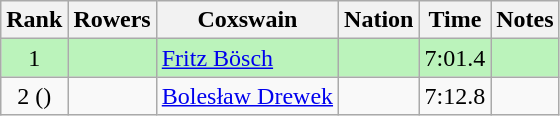<table class="wikitable sortable" style="text-align:center">
<tr>
<th>Rank</th>
<th>Rowers</th>
<th>Coxswain</th>
<th>Nation</th>
<th>Time</th>
<th>Notes</th>
</tr>
<tr bgcolor=bbf3bb>
<td>1</td>
<td align=left></td>
<td align=left><a href='#'>Fritz Bösch</a></td>
<td align=left></td>
<td>7:01.4</td>
<td></td>
</tr>
<tr>
<td>2 ()</td>
<td align=left></td>
<td align=left><a href='#'>Bolesław Drewek</a></td>
<td align=left></td>
<td>7:12.8</td>
<td></td>
</tr>
</table>
